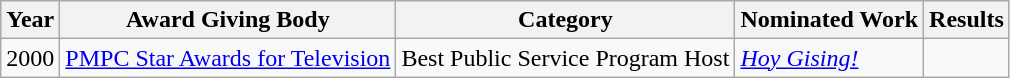<table class="wikitable">
<tr>
<th>Year</th>
<th>Award Giving Body</th>
<th>Category</th>
<th>Nominated Work</th>
<th>Results</th>
</tr>
<tr>
<td>2000</td>
<td><a href='#'>PMPC Star Awards for Television</a></td>
<td>Best Public Service Program Host</td>
<td><em><a href='#'>Hoy Gising!</a></em></td>
<td></td>
</tr>
</table>
